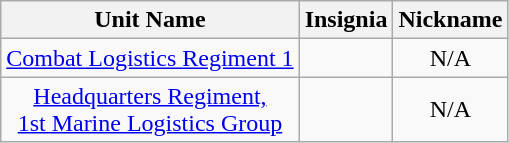<table class="wikitable" style="text-align: center;">
<tr>
<th>Unit Name</th>
<th>Insignia</th>
<th>Nickname</th>
</tr>
<tr>
<td><a href='#'>Combat Logistics Regiment 1</a></td>
<td></td>
<td>N/A</td>
</tr>
<tr>
<td><a href='#'>Headquarters Regiment,<br> 1st Marine Logistics Group</a></td>
<td></td>
<td>N/A</td>
</tr>
</table>
